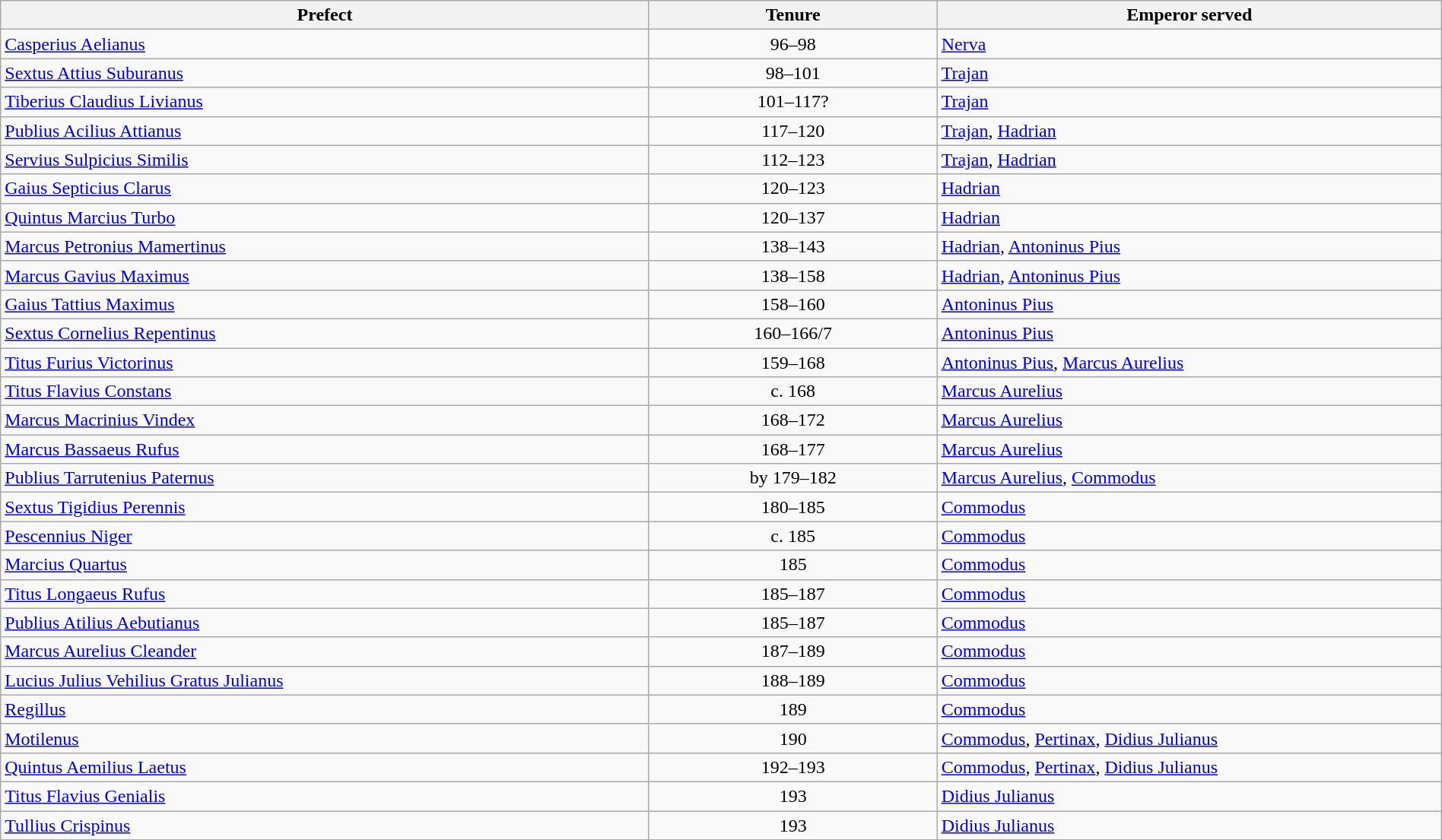<table class="wikitable" style="width:100%;">
<tr>
<th style="width:45%;">Prefect</th>
<th style="width:20%;">Tenure</th>
<th style="width:35%;">Emperor served</th>
</tr>
<tr>
<td><a href='#'>Casperius Aelianus</a></td>
<td style="text-align:center;">96–98</td>
<td><a href='#'>Nerva</a></td>
</tr>
<tr>
<td><a href='#'>Sextus Attius Suburanus</a></td>
<td style="text-align:center;">98–101</td>
<td><a href='#'>Trajan</a></td>
</tr>
<tr>
<td><a href='#'>Tiberius Claudius Livianus</a></td>
<td style="text-align:center;">101–117?</td>
<td><a href='#'>Trajan</a></td>
</tr>
<tr>
<td><a href='#'>Publius Acilius Attianus</a></td>
<td style="text-align:center;">117–120</td>
<td><a href='#'>Trajan</a>, <a href='#'>Hadrian</a></td>
</tr>
<tr>
<td><a href='#'>Servius Sulpicius Similis</a></td>
<td style="text-align:center;">112–123</td>
<td><a href='#'>Trajan</a>, <a href='#'>Hadrian</a></td>
</tr>
<tr>
<td><a href='#'>Gaius Septicius Clarus</a></td>
<td style="text-align:center;">120–123</td>
<td><a href='#'>Hadrian</a></td>
</tr>
<tr>
<td><a href='#'>Quintus Marcius Turbo</a></td>
<td style="text-align:center;">120–137</td>
<td><a href='#'>Hadrian</a></td>
</tr>
<tr>
<td><a href='#'>Marcus Petronius Mamertinus</a></td>
<td style="text-align:center;">138–143</td>
<td><a href='#'>Hadrian</a>, <a href='#'>Antoninus Pius</a></td>
</tr>
<tr>
<td><a href='#'>Marcus Gavius Maximus</a></td>
<td style="text-align:center;">138–158</td>
<td><a href='#'>Hadrian</a>, <a href='#'>Antoninus Pius</a></td>
</tr>
<tr>
<td><a href='#'>Gaius Tattius Maximus</a></td>
<td style="text-align:center;">158–160</td>
<td><a href='#'>Antoninus Pius</a></td>
</tr>
<tr>
<td><a href='#'>Sextus Cornelius Repentinus</a></td>
<td style="text-align:center;">160–166/7</td>
<td><a href='#'>Antoninus Pius</a></td>
</tr>
<tr>
<td><a href='#'>Titus Furius Victorinus</a></td>
<td style="text-align:center;">159–168</td>
<td><a href='#'>Antoninus Pius</a>, <a href='#'>Marcus Aurelius</a></td>
</tr>
<tr>
<td><a href='#'>Titus Flavius Constans</a></td>
<td style="text-align:center;">c. 168</td>
<td><a href='#'>Marcus Aurelius</a></td>
</tr>
<tr>
<td><a href='#'>Marcus Macrinius Vindex</a></td>
<td style="text-align:center;">168–172</td>
<td><a href='#'>Marcus Aurelius</a></td>
</tr>
<tr>
<td><a href='#'>Marcus Bassaeus Rufus</a></td>
<td style="text-align:center;">168–177</td>
<td><a href='#'>Marcus Aurelius</a></td>
</tr>
<tr>
<td><a href='#'>Publius Tarrutenius Paternus</a></td>
<td style="text-align:center;">by 179–182</td>
<td><a href='#'>Marcus Aurelius</a>, <a href='#'>Commodus</a></td>
</tr>
<tr>
<td><a href='#'>Sextus Tigidius Perennis</a></td>
<td style="text-align:center;">180–185</td>
<td><a href='#'>Commodus</a></td>
</tr>
<tr>
<td><a href='#'>Pescennius Niger</a></td>
<td style="text-align:center;">c. 185</td>
<td><a href='#'>Commodus</a></td>
</tr>
<tr>
<td><a href='#'>Marcius Quartus</a></td>
<td style="text-align:center;">185</td>
<td><a href='#'>Commodus</a></td>
</tr>
<tr>
<td><a href='#'>Titus Longaeus Rufus</a></td>
<td style="text-align:center;">185–187</td>
<td><a href='#'>Commodus</a></td>
</tr>
<tr>
<td><a href='#'>Publius Atilius Aebutianus</a></td>
<td style="text-align:center;">185–187</td>
<td><a href='#'>Commodus</a></td>
</tr>
<tr>
<td><a href='#'>Marcus Aurelius Cleander</a></td>
<td style="text-align:center;">187–189</td>
<td><a href='#'>Commodus</a></td>
</tr>
<tr>
<td><a href='#'>Lucius Julius Vehilius Gratus Julianus</a></td>
<td style="text-align:center;">188–189</td>
<td><a href='#'>Commodus</a></td>
</tr>
<tr>
<td><a href='#'>Regillus</a></td>
<td style="text-align:center;">189</td>
<td><a href='#'>Commodus</a></td>
</tr>
<tr>
<td><a href='#'>Motilenus</a></td>
<td style="text-align:center;">190</td>
<td><a href='#'>Commodus</a>, <a href='#'>Pertinax</a>, <a href='#'>Didius Julianus</a></td>
</tr>
<tr>
<td><a href='#'>Quintus Aemilius Laetus</a></td>
<td style="text-align:center;">192–193</td>
<td><a href='#'>Commodus</a>, <a href='#'>Pertinax</a>, <a href='#'>Didius Julianus</a></td>
</tr>
<tr>
<td><a href='#'>Titus Flavius Genialis</a></td>
<td style="text-align:center;">193</td>
<td><a href='#'>Didius Julianus</a></td>
</tr>
<tr>
<td><a href='#'>Tullius Crispinus</a></td>
<td style="text-align:center;">193</td>
<td><a href='#'>Didius Julianus</a></td>
</tr>
</table>
